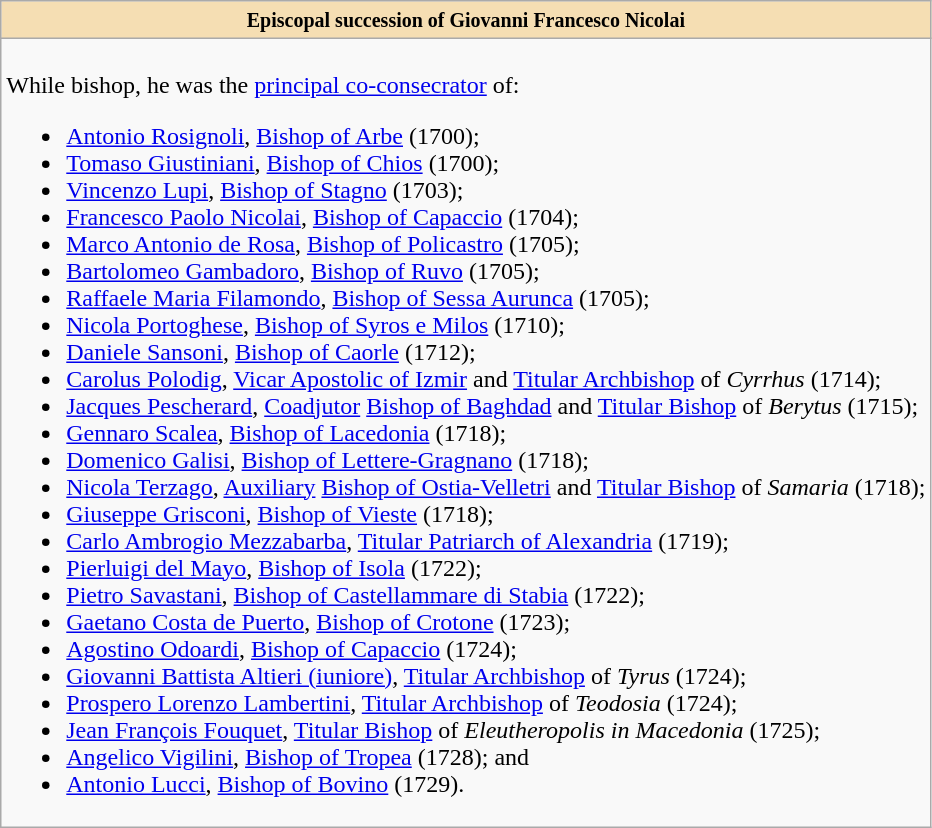<table role="presentation" class="wikitable mw-collapsible mw-collapsed"|>
<tr>
<th style="background:#F5DEB3"><small>Episcopal succession of Giovanni Francesco Nicolai</small></th>
</tr>
<tr>
<td><br>While bishop, he was the <a href='#'>principal co-consecrator</a> of:<ul><li><a href='#'>Antonio Rosignoli</a>, <a href='#'>Bishop of Arbe</a> (1700);</li><li><a href='#'>Tomaso Giustiniani</a>, <a href='#'>Bishop of Chios</a> (1700);</li><li><a href='#'>Vincenzo Lupi</a>, <a href='#'>Bishop of Stagno</a> (1703);</li><li><a href='#'>Francesco Paolo Nicolai</a>, <a href='#'>Bishop of Capaccio</a> (1704);</li><li><a href='#'>Marco Antonio de Rosa</a>, <a href='#'>Bishop of Policastro</a> (1705);</li><li><a href='#'>Bartolomeo Gambadoro</a>, <a href='#'>Bishop of Ruvo</a> (1705);</li><li><a href='#'>Raffaele Maria Filamondo</a>, <a href='#'>Bishop of Sessa Aurunca</a> (1705);</li><li><a href='#'>Nicola Portoghese</a>, <a href='#'>Bishop of Syros e Milos</a> (1710);</li><li><a href='#'>Daniele Sansoni</a>, <a href='#'>Bishop of Caorle</a> (1712);</li><li><a href='#'>Carolus Polodig</a>, <a href='#'>Vicar Apostolic of Izmir</a> and <a href='#'>Titular Archbishop</a> of <em>Cyrrhus</em> (1714);</li><li><a href='#'>Jacques Pescherard</a>, <a href='#'>Coadjutor</a> <a href='#'>Bishop of Baghdad</a> and <a href='#'>Titular Bishop</a> of <em>Berytus</em> (1715);</li><li><a href='#'>Gennaro Scalea</a>, <a href='#'>Bishop of Lacedonia</a> (1718);</li><li><a href='#'>Domenico Galisi</a>, <a href='#'>Bishop of Lettere-Gragnano</a> (1718);</li><li><a href='#'>Nicola Terzago</a>, <a href='#'>Auxiliary</a> <a href='#'>Bishop of Ostia-Velletri</a> and <a href='#'>Titular Bishop</a> of <em>Samaria</em> (1718);</li><li><a href='#'>Giuseppe Grisconi</a>, <a href='#'>Bishop of Vieste</a> (1718);</li><li><a href='#'>Carlo Ambrogio Mezzabarba</a>, <a href='#'>Titular Patriarch of Alexandria</a> (1719);</li><li><a href='#'>Pierluigi del Mayo</a>, <a href='#'>Bishop of Isola</a> (1722);</li><li><a href='#'>Pietro Savastani</a>, <a href='#'>Bishop of Castellammare di Stabia</a> (1722);</li><li><a href='#'>Gaetano Costa de Puerto</a>, <a href='#'>Bishop of Crotone</a> (1723);</li><li><a href='#'>Agostino Odoardi</a>, <a href='#'>Bishop of Capaccio</a> (1724);</li><li><a href='#'>Giovanni Battista Altieri (iuniore)</a>, <a href='#'>Titular Archbishop</a> of <em>Tyrus</em> (1724);</li><li><a href='#'>Prospero Lorenzo Lambertini</a>, <a href='#'>Titular Archbishop</a> of <em>Teodosia</em> (1724);</li><li><a href='#'>Jean François Fouquet</a>, <a href='#'>Titular Bishop</a> of <em>Eleutheropolis in Macedonia</em> (1725);</li><li><a href='#'>Angelico Vigilini</a>, <a href='#'>Bishop of Tropea</a> (1728); and</li><li><a href='#'>Antonio Lucci</a>, <a href='#'>Bishop of Bovino</a> (1729).</li></ul></td>
</tr>
</table>
